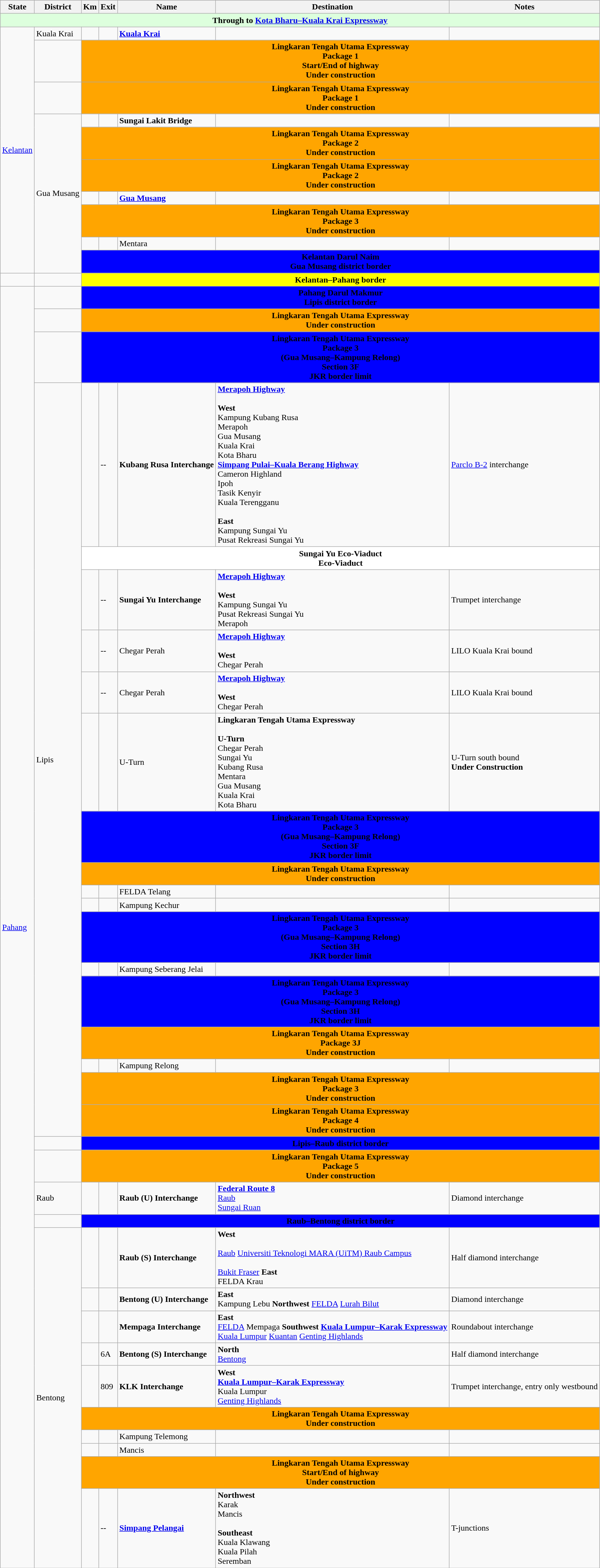<table class="wikitable">
<tr>
<th>State</th>
<th>District</th>
<th>Km</th>
<th>Exit</th>
<th>Name</th>
<th>Destination</th>
<th>Notes</th>
</tr>
<tr>
<td colspan="7" style="text-align:center; background: #ddffdd;"><span><strong>Through to  <a href='#'>Kota Bharu–Kuala Krai Expressway</a></strong></span></td>
</tr>
<tr>
<td rowspan="10"><a href='#'>Kelantan</a></td>
<td>Kuala Krai</td>
<td></td>
<td></td>
<td><strong><a href='#'>Kuala Krai</a></strong></td>
<td></td>
<td></td>
</tr>
<tr>
<td></td>
<td colspan="5" style="text-align:center; background:orange;"><strong><span> Lingkaran Tengah Utama Expressway<br>Package 1<br>Start/End of highway<br>Under construction</span></strong></td>
</tr>
<tr>
<td></td>
<td colspan="5" style="text-align:center; background:orange;"><strong><span> Lingkaran Tengah Utama Expressway<br>Package 1<br>Under construction</span></strong></td>
</tr>
<tr>
<td rowspan="7">Gua Musang</td>
<td></td>
<td></td>
<td><strong>Sungai Lakit Bridge</strong></td>
<td></td>
<td></td>
</tr>
<tr>
<td colspan="5" style="text-align:center; background:orange;"><strong><span> Lingkaran Tengah Utama Expressway<br>Package 2<br>Under construction</span></strong></td>
</tr>
<tr>
<td colspan="5" style="text-align:center; background:orange;"><strong><span> Lingkaran Tengah Utama Expressway<br>Package 2<br>Under construction</span></strong></td>
</tr>
<tr>
<td></td>
<td></td>
<td><strong><a href='#'>Gua Musang</a></strong></td>
<td></td>
<td></td>
</tr>
<tr>
<td colspan="5" style="text-align:center; background:orange;"><strong><span> Lingkaran Tengah Utama Expressway<br>Package 3<br>Under construction</span></strong></td>
</tr>
<tr>
<td></td>
<td></td>
<td>Mentara</td>
<td></td>
<td></td>
</tr>
<tr>
<td colspan="5" style="width:600px; text-align:center; background:blue;"><strong><span>Kelantan Darul Naim<br>Gua Musang district border</span></strong></td>
</tr>
<tr>
<td></td>
<td></td>
<td colspan="5" style="width:600px; text-align:center; background:yellow;"><strong><span>Kelantan–Pahang border</span></strong></td>
</tr>
<tr>
<td rowspan="34"><a href='#'>Pahang</a></td>
<td></td>
<td colspan="5" style="width:600px; text-align:center; background:blue;"><strong><span>Pahang Darul Makmur<br>Lipis district border</span></strong></td>
</tr>
<tr>
<td></td>
<td colspan="5" style="text-align:center; background:orange;"><strong><span> Lingkaran Tengah Utama Expressway<br>Under construction</span></strong></td>
</tr>
<tr>
<td></td>
<td colspan="5" style="text-align:center; background:blue;"><strong><span> Lingkaran Tengah Utama Expressway<br>Package 3<br>(Gua Musang–Kampung Relong)<br>Section 3F<br>JKR border limit</span></strong></td>
</tr>
<tr>
<td rowspan="17">Lipis</td>
<td></td>
<td>--</td>
<td><strong>Kubang Rusa Interchange</strong></td>
<td> <strong><a href='#'>Merapoh Highway</a></strong> <br><br><strong>West</strong><br>Kampung Kubang Rusa<br>Merapoh<br>Gua Musang<br>Kuala Krai<br>Kota Bharu<br> <strong><a href='#'>Simpang Pulai–Kuala Berang Highway</a></strong><br>Cameron Highland<br>Ipoh<br>Tasik Kenyir<br>Kuala Terengganu<br><br><strong>East</strong><br>Kampung Sungai Yu<br>Pusat Rekreasi Sungai Yu</td>
<td><a href='#'>Parclo B-2</a> interchange</td>
</tr>
<tr>
<td colspan="5" style="width:600px; text-align:center; background:white;"><strong><span>Sungai Yu Eco-Viaduct<br>Eco-Viaduct</span></strong></td>
</tr>
<tr>
<td></td>
<td>--</td>
<td><strong>Sungai Yu Interchange</strong></td>
<td> <strong><a href='#'>Merapoh Highway</a></strong><br><br><strong>West</strong><br>Kampung Sungai Yu<br>Pusat Rekreasi Sungai Yu<br>Merapoh</td>
<td>Trumpet interchange</td>
</tr>
<tr>
<td></td>
<td>--</td>
<td>Chegar Perah</td>
<td> <strong><a href='#'>Merapoh Highway</a></strong><br><br><strong>West</strong><br>Chegar Perah</td>
<td>LILO Kuala Krai bound</td>
</tr>
<tr>
<td></td>
<td>--</td>
<td>Chegar Perah</td>
<td> <strong><a href='#'>Merapoh Highway</a></strong><br><br><strong>West</strong><br>Chegar Perah</td>
<td>LILO Kuala Krai bound</td>
</tr>
<tr>
<td></td>
<td></td>
<td>U-Turn</td>
<td> <strong>Lingkaran Tengah Utama Expressway</strong><br><br><strong>U-Turn</strong><br>Chegar Perah<br>Sungai Yu<br>Kubang Rusa<br>Mentara<br>Gua Musang<br>Kuala Krai<br>Kota Bharu</td>
<td>U-Turn south bound<br><strong>Under Construction</strong></td>
</tr>
<tr>
<td colspan="5" style="text-align:center; background:blue;"><strong><span> Lingkaran Tengah Utama Expressway<br>Package 3<br>(Gua Musang–Kampung Relong)<br>Section 3F<br>JKR border limit</span></strong></td>
</tr>
<tr>
<td colspan="5" style="text-align:center; background:orange;"><strong><span> Lingkaran Tengah Utama Expressway<br>Under construction</span></strong></td>
</tr>
<tr>
<td></td>
<td></td>
<td>FELDA Telang</td>
<td></td>
<td></td>
</tr>
<tr>
<td></td>
<td></td>
<td>Kampung Kechur</td>
<td></td>
<td></td>
</tr>
<tr>
<td colspan="5" style="text-align:center; background:blue;"><strong><span> Lingkaran Tengah Utama Expressway<br>Package 3<br>(Gua Musang–Kampung Relong)<br>Section 3H<br>JKR border limit</span></strong></td>
</tr>
<tr>
<td></td>
<td></td>
<td>Kampung Seberang Jelai</td>
<td></td>
<td></td>
</tr>
<tr>
<td colspan="5" style="text-align:center; background:blue;"><strong><span> Lingkaran Tengah Utama Expressway<br>Package 3<br>(Gua Musang–Kampung Relong)<br>Section 3H<br>JKR border limit</span></strong></td>
</tr>
<tr>
<td colspan="5" style="text-align:center; background:orange;"><strong><span> Lingkaran Tengah Utama Expressway<br>Package 3J<br>Under construction</span></strong></td>
</tr>
<tr>
<td></td>
<td></td>
<td>Kampung Relong</td>
<td></td>
<td></td>
</tr>
<tr>
<td colspan="5" style="text-align:center; background:orange;"><strong><span> Lingkaran Tengah Utama Expressway<br>Package 3<br>Under construction</span></strong></td>
</tr>
<tr>
<td colspan="5" style="text-align:center; background:orange;"><strong><span> Lingkaran Tengah Utama Expressway<br>Package 4<br>Under construction</span></strong></td>
</tr>
<tr>
<td></td>
<td colspan="5" style="width:600px; text-align:center; background:blue;"><strong><span>Lipis–Raub district border</span></strong></td>
</tr>
<tr>
<td></td>
<td colspan="5" style="text-align:center; background:orange;"><strong><span> Lingkaran Tengah Utama Expressway<br>Package 5<br>Under construction</span></strong></td>
</tr>
<tr>
<td>Raub</td>
<td></td>
<td></td>
<td><strong>Raub (U) Interchange</strong></td>
<td> <strong><a href='#'>Federal Route 8</a></strong><br><a href='#'>Raub</a><br><a href='#'>Sungai Ruan</a></td>
<td>Diamond interchange</td>
</tr>
<tr>
<td></td>
<td colspan="5" style="width:600px; text-align:center; background:blue;"><strong><span>Raub–Bentong district border</span></strong></td>
</tr>
<tr>
<td rowspan="10">Bentong</td>
<td></td>
<td></td>
<td><strong>Raub (S) Interchange</strong></td>
<td><strong>West</strong><br><br><a href='#'>Raub</a>
<a href='#'>Universiti Teknologi MARA (UiTM) Raub Campus</a> <br><br><a href='#'>Bukit Fraser</a>
<strong>East</strong>
<br>FELDA Krau</td>
<td>Half diamond interchange</td>
</tr>
<tr>
<td></td>
<td></td>
<td><strong>Bentong (U) Interchange</strong></td>
<td><strong>East</strong><br>
Kampung Lebu
<strong>Northwest</strong>

<a href='#'>FELDA</a> <a href='#'>Lurah Bilut</a></td>
<td>Diamond interchange</td>
</tr>
<tr>
<td></td>
<td></td>
<td><strong>Mempaga Interchange</strong></td>
<td><strong>East</strong><br>
<a href='#'>FELDA</a> Mempaga
<strong>Southwest</strong>
   <strong><a href='#'>Kuala Lumpur–Karak Expressway</a></strong><br><a href='#'>Kuala Lumpur</a>
<a href='#'>Kuantan</a>
<a href='#'>Genting Highlands</a></td>
<td>Roundabout interchange</td>
</tr>
<tr>
<td></td>
<td>6A</td>
<td><strong>Bentong (S) Interchange</strong></td>
<td><strong>North</strong><br>
<a href='#'>Bentong</a></td>
<td>Half diamond interchange</td>
</tr>
<tr>
<td></td>
<td>809</td>
<td><strong>KLK Interchange</strong></td>
<td><strong>West</strong><br>   <strong><a href='#'>Kuala Lumpur–Karak Expressway</a></strong><br>Kuala Lumpur<br><a href='#'>Genting Highlands</a></td>
<td>Trumpet interchange, entry only westbound</td>
</tr>
<tr>
<td colspan="5" style="text-align:center; background:orange;"><strong><span> Lingkaran Tengah Utama Expressway<br>Under construction</span></strong></td>
</tr>
<tr>
<td></td>
<td></td>
<td>Kampung Telemong</td>
<td></td>
<td></td>
</tr>
<tr>
<td></td>
<td></td>
<td>Mancis</td>
<td></td>
<td></td>
</tr>
<tr>
<td colspan="5" style="text-align:center; background:orange;"><strong><span>Lingkaran Tengah Utama Expressway<br>Start/End of highway<br>Under construction</span></strong></td>
</tr>
<tr>
<td></td>
<td>--</td>
<td><strong><a href='#'>Simpang Pelangai</a></strong></td>
<td><strong>Northwest</strong><br> Karak<br> Mancis<br><br><strong>Southeast</strong><br> Kuala Klawang<br> Kuala Pilah<br> Seremban</td>
<td>T-junctions</td>
</tr>
</table>
